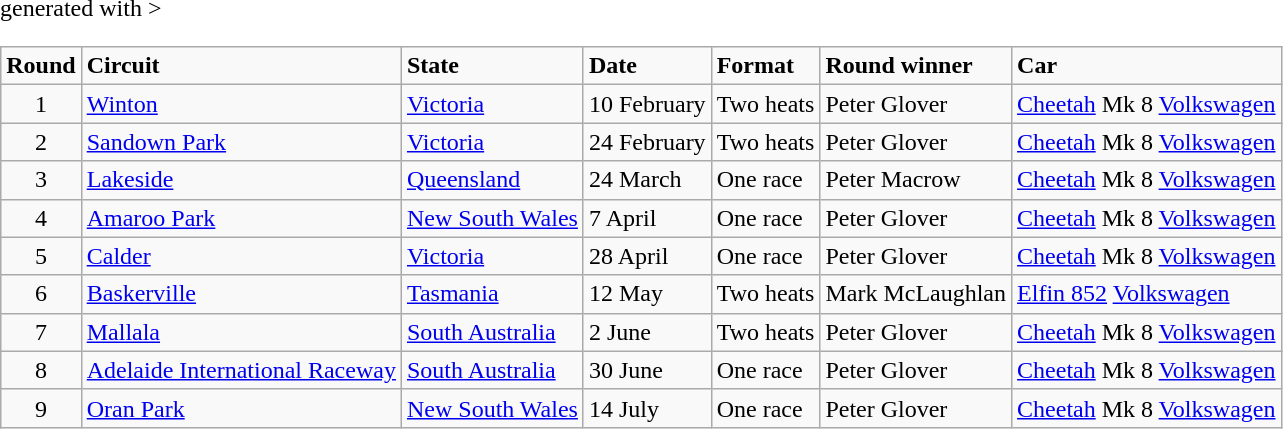<table class="wikitable" <hiddentext>generated with >
<tr style="font-weight:bold">
<td height="14" align="center">Round</td>
<td>Circuit</td>
<td>State</td>
<td>Date</td>
<td>Format</td>
<td>Round winner</td>
<td>Car</td>
</tr>
<tr>
<td height="14" align="center">1</td>
<td><a href='#'>Winton</a></td>
<td><a href='#'>Victoria</a></td>
<td>10 February</td>
<td>Two heats</td>
<td>Peter Glover</td>
<td><a href='#'>Cheetah</a> Mk 8 <a href='#'>Volkswagen</a></td>
</tr>
<tr>
<td height="14" align="center">2</td>
<td><a href='#'>Sandown Park</a></td>
<td><a href='#'>Victoria</a></td>
<td>24 February</td>
<td>Two heats</td>
<td>Peter Glover</td>
<td><a href='#'>Cheetah</a> Mk 8 <a href='#'>Volkswagen</a></td>
</tr>
<tr>
<td height="14" align="center">3</td>
<td><a href='#'>Lakeside</a></td>
<td><a href='#'>Queensland</a></td>
<td>24 March</td>
<td>One race</td>
<td>Peter Macrow</td>
<td><a href='#'>Cheetah</a> Mk 8 <a href='#'>Volkswagen</a></td>
</tr>
<tr>
<td height="14" align="center">4</td>
<td><a href='#'>Amaroo Park</a></td>
<td><a href='#'>New South Wales</a></td>
<td>7 April</td>
<td>One race</td>
<td>Peter Glover</td>
<td><a href='#'>Cheetah</a> Mk 8 <a href='#'>Volkswagen</a></td>
</tr>
<tr>
<td height="14" align="center">5</td>
<td><a href='#'>Calder</a></td>
<td><a href='#'>Victoria</a></td>
<td>28 April</td>
<td>One race</td>
<td>Peter Glover</td>
<td><a href='#'>Cheetah</a> Mk 8 <a href='#'>Volkswagen</a></td>
</tr>
<tr>
<td height="14" align="center">6</td>
<td><a href='#'>Baskerville</a></td>
<td><a href='#'>Tasmania</a></td>
<td>12 May</td>
<td>Two heats</td>
<td>Mark McLaughlan</td>
<td><a href='#'>Elfin 852</a> <a href='#'>Volkswagen</a></td>
</tr>
<tr>
<td height="14" align="center">7</td>
<td><a href='#'>Mallala</a></td>
<td><a href='#'>South Australia</a></td>
<td>2 June</td>
<td>Two heats</td>
<td>Peter Glover</td>
<td><a href='#'>Cheetah</a> Mk 8 <a href='#'>Volkswagen</a></td>
</tr>
<tr>
<td height="14" align="center">8</td>
<td><a href='#'>Adelaide International Raceway</a></td>
<td><a href='#'>South Australia</a></td>
<td>30 June</td>
<td>One race</td>
<td>Peter Glover</td>
<td><a href='#'>Cheetah</a> Mk 8 <a href='#'>Volkswagen</a></td>
</tr>
<tr>
<td height="14" align="center">9</td>
<td><a href='#'>Oran Park</a></td>
<td><a href='#'>New South Wales</a></td>
<td>14 July</td>
<td>One race</td>
<td>Peter Glover</td>
<td><a href='#'>Cheetah</a> Mk 8 <a href='#'>Volkswagen</a></td>
</tr>
</table>
